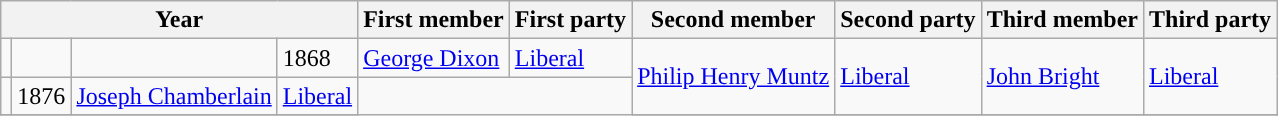<table class="wikitable">
<tr>
<th colspan="4">Year</th>
<th>First member</th>
<th>First party</th>
<th>Second member</th>
<th>Second party</th>
<th>Third member</th>
<th>Third party</th>
</tr>
<tr>
<td style="color:inherit;background-color: "></td>
<td style="color:inherit;background-color: "></td>
<td style="color:inherit;background-color: "></td>
<td>1868</td>
<td><a href='#'>George Dixon</a></td>
<td><a href='#'>Liberal</a></td>
<td rowspan="2"><a href='#'>Philip Henry Muntz</a></td>
<td rowspan="2"><a href='#'>Liberal</a></td>
<td rowspan="2"><a href='#'>John Bright</a></td>
<td rowspan="2"><a href='#'>Liberal</a></td>
</tr>
<tr>
<td style="color:inherit;background-color: "></td>
<td>1876</td>
<td><a href='#'>Joseph Chamberlain</a></td>
<td><a href='#'>Liberal</a></td>
</tr>
<tr>
</tr>
</table>
